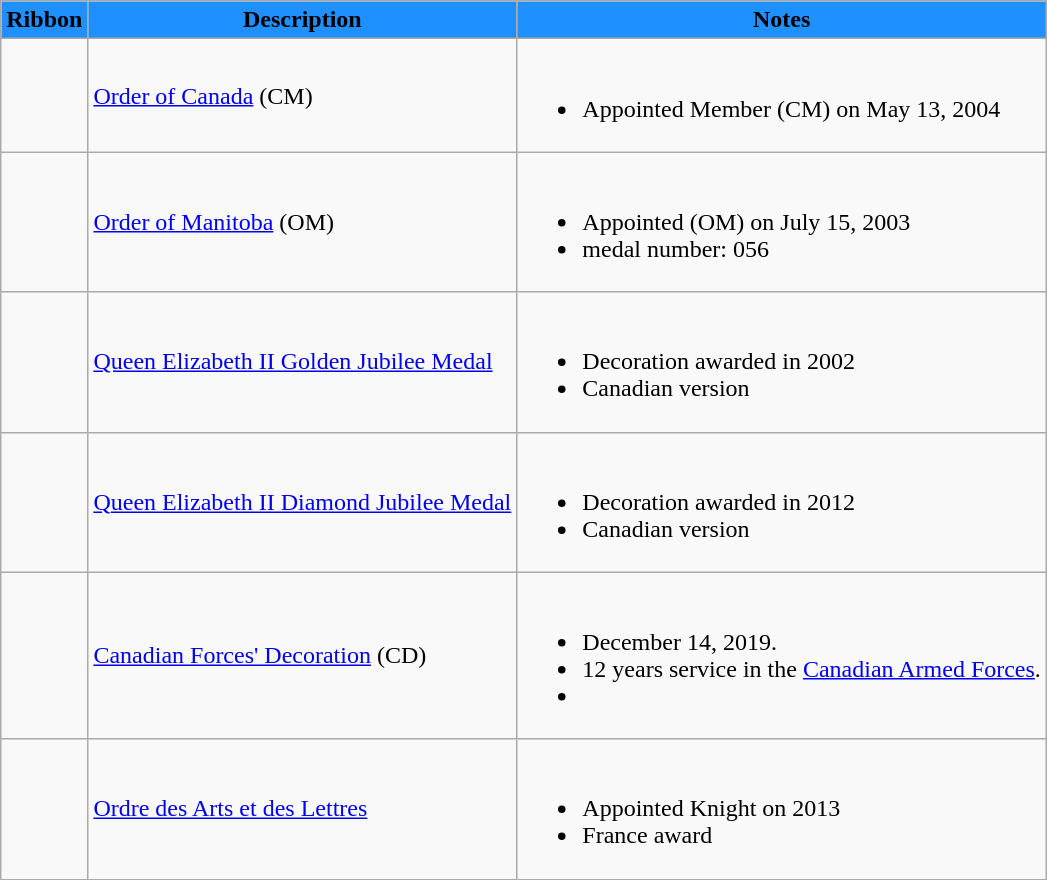<table class="wikitable">
<tr style="background:DodgerBlue" align="center">
<td><strong>Ribbon</strong></td>
<td><strong>Description</strong></td>
<td><strong>Notes</strong></td>
</tr>
<tr>
<td></td>
<td><a href='#'>Order of Canada</a> (CM)</td>
<td><br><ul><li>Appointed Member (CM) on May 13, 2004</li></ul></td>
</tr>
<tr>
<td></td>
<td><a href='#'>Order of Manitoba</a> (OM)</td>
<td><br><ul><li>Appointed (OM) on July 15, 2003</li><li>medal number: 056</li></ul></td>
</tr>
<tr>
<td></td>
<td><a href='#'>Queen Elizabeth II Golden Jubilee Medal</a></td>
<td><br><ul><li>Decoration awarded in 2002</li><li>Canadian version</li></ul></td>
</tr>
<tr>
<td></td>
<td><a href='#'>Queen Elizabeth II Diamond Jubilee Medal</a></td>
<td><br><ul><li>Decoration awarded in 2012</li><li>Canadian version</li></ul></td>
</tr>
<tr>
<td></td>
<td><a href='#'>Canadian Forces' Decoration</a> (CD)</td>
<td><br><ul><li>December 14, 2019.</li><li>12 years service in the <a href='#'>Canadian Armed Forces</a>.</li><li></li></ul></td>
</tr>
<tr>
<td></td>
<td><a href='#'>Ordre des Arts et des Lettres</a></td>
<td><br><ul><li>Appointed Knight on 2013</li><li> France award</li></ul></td>
</tr>
</table>
